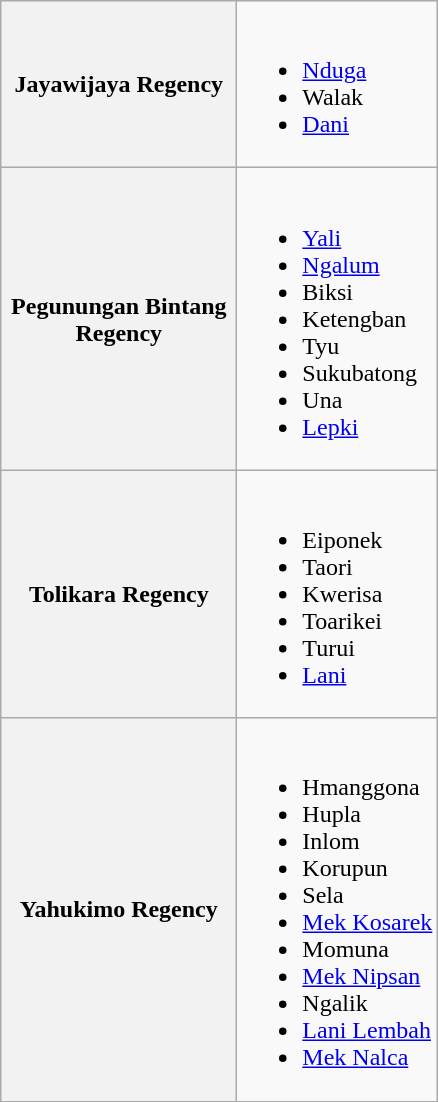<table class="wikitable">
<tr>
<th width=150px>Jayawijaya Regency</th>
<td><br><ul><li><a href='#'>Nduga</a></li><li>Walak</li><li><a href='#'>Dani</a></li></ul></td>
</tr>
<tr>
<th>Pegunungan Bintang Regency</th>
<td><br><ul><li><a href='#'>Yali</a></li><li><a href='#'>Ngalum</a></li><li>Biksi</li><li>Ketengban</li><li>Tyu</li><li>Sukubatong</li><li>Una</li><li><a href='#'>Lepki</a></li></ul></td>
</tr>
<tr>
<th>Tolikara Regency</th>
<td><br><ul><li>Eiponek</li><li>Taori</li><li>Kwerisa</li><li>Toarikei</li><li>Turui</li><li><a href='#'>Lani</a></li></ul></td>
</tr>
<tr>
<th>Yahukimo Regency</th>
<td><br><ul><li>Hmanggona</li><li>Hupla</li><li>Inlom</li><li>Korupun</li><li>Sela</li><li><a href='#'>Mek Kosarek</a></li><li>Momuna</li><li><a href='#'>Mek Nipsan</a></li><li>Ngalik</li><li><a href='#'>Lani Lembah</a></li><li><a href='#'>Mek Nalca</a></li></ul></td>
</tr>
</table>
